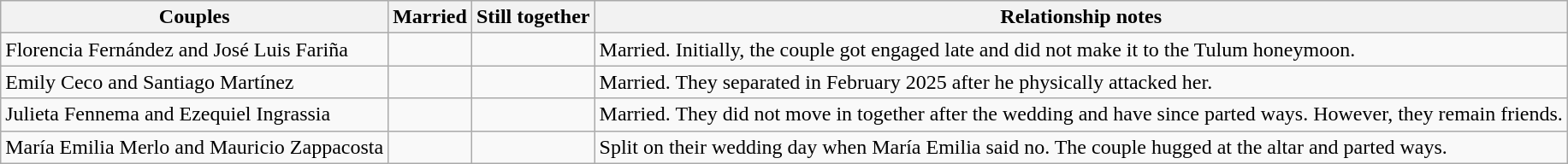<table class="wikitable">
<tr>
<th>Couples</th>
<th>Married</th>
<th>Still together</th>
<th>Relationship notes</th>
</tr>
<tr>
<td>Florencia Fernández and José Luis Fariña</td>
<td></td>
<td></td>
<td>Married. Initially, the couple got engaged late and did not make it to the Tulum honeymoon.</td>
</tr>
<tr>
<td>Emily Ceco and Santiago Martínez</td>
<td></td>
<td></td>
<td>Married. They separated in February 2025 after he physically attacked her.</td>
</tr>
<tr>
<td>Julieta Fennema and Ezequiel Ingrassia</td>
<td></td>
<td></td>
<td>Married. They did not move in together after the wedding and have since parted ways. However, they remain friends.</td>
</tr>
<tr>
<td>María Emilia Merlo and Mauricio Zappacosta</td>
<td></td>
<td></td>
<td>Split on their wedding day when María Emilia said no. The couple hugged at the altar and parted ways.</td>
</tr>
</table>
